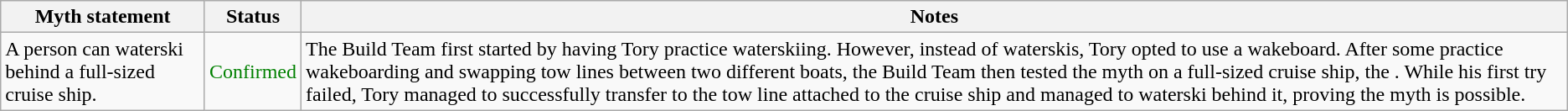<table class="wikitable plainrowheaders">
<tr>
<th>Myth statement</th>
<th>Status</th>
<th>Notes</th>
</tr>
<tr>
<td>A person can waterski behind a full-sized cruise ship.</td>
<td style="color:green">Confirmed</td>
<td>The Build Team first started by having Tory practice waterskiing. However, instead of waterskis, Tory opted to use a wakeboard. After some practice wakeboarding and swapping tow lines between two different boats, the Build Team then tested the myth on a full-sized cruise ship, the . While his first try failed, Tory managed to successfully transfer to the tow line attached to the cruise ship and managed to waterski behind it, proving the myth is possible.</td>
</tr>
</table>
